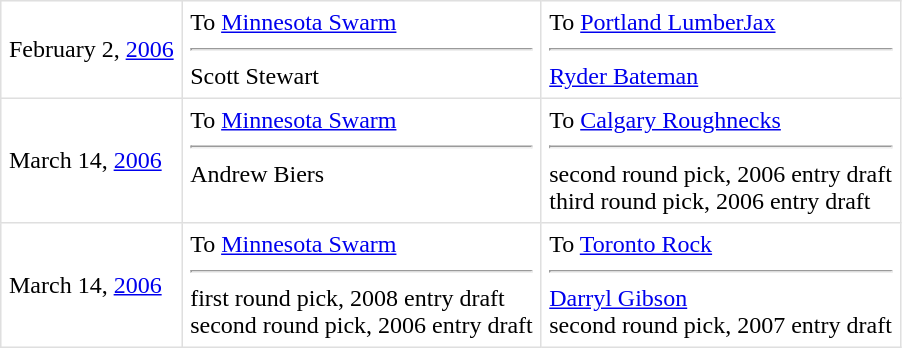<table border=1 style="border-collapse:collapse" bordercolor="#DFDFDF"  cellpadding="5">
<tr>
<td>February 2, <a href='#'>2006</a></td>
<td valign="top">To <a href='#'>Minnesota Swarm</a> <hr>Scott Stewart</td>
<td valign="top">To <a href='#'>Portland LumberJax</a> <hr><a href='#'>Ryder Bateman</a></td>
</tr>
<tr>
<td>March 14, <a href='#'>2006</a></td>
<td valign="top">To <a href='#'>Minnesota Swarm</a> <hr>Andrew Biers</td>
<td valign="top">To <a href='#'>Calgary Roughnecks</a> <hr>second round pick, 2006 entry draft<br>third round pick, 2006 entry draft</td>
</tr>
<tr>
<td>March 14, <a href='#'>2006</a></td>
<td valign="top">To <a href='#'>Minnesota Swarm</a> <hr>first round pick, 2008 entry draft<br>second round pick, 2006 entry draft</td>
<td valign="top">To <a href='#'>Toronto Rock</a> <hr><a href='#'>Darryl Gibson</a><br>second round pick, 2007 entry draft</td>
</tr>
</table>
